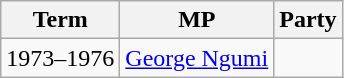<table class=wikitable>
<tr>
<th>Term</th>
<th>MP</th>
<th>Party</th>
</tr>
<tr>
<td>1973–1976</td>
<td><a href='#'>George Ngumi</a></td>
<td> </td>
</tr>
</table>
